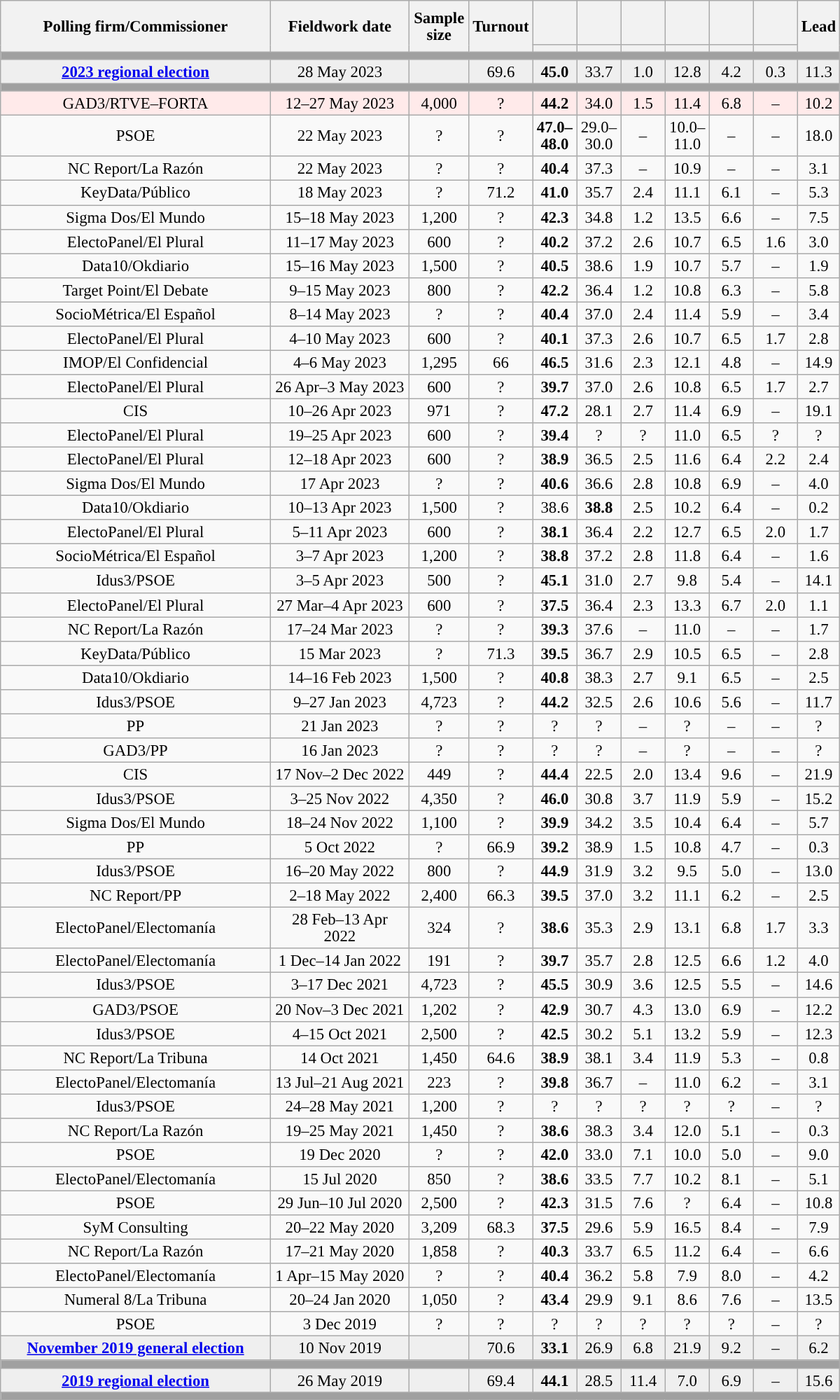<table class="wikitable collapsible collapsed" style="text-align:center; font-size:95%; line-height:16px;">
<tr style="height:42px;">
<th style="width:250px;" rowspan="2">Polling firm/Commissioner</th>
<th style="width:125px;" rowspan="2">Fieldwork date</th>
<th style="width:50px;" rowspan="2">Sample size</th>
<th style="width:45px;" rowspan="2">Turnout</th>
<th style="width:35px;"></th>
<th style="width:35px;"></th>
<th style="width:35px;"></th>
<th style="width:35px;"></th>
<th style="width:35px;"></th>
<th style="width:35px;"></th>
<th style="width:30px;" rowspan="2">Lead</th>
</tr>
<tr>
<th style="color:inherit;background:"></th>
<th style="color:inherit;background:"></th>
<th style="color:inherit;background:"></th>
<th style="color:inherit;background:"></th>
<th style="color:inherit;background:"></th>
<th style="color:inherit;background:"></th>
</tr>
<tr>
<td colspan="11" style="background:#A0A0A0"></td>
</tr>
<tr style="background:#EFEFEF;">
<td><strong><a href='#'>2023 regional election</a></strong></td>
<td>28 May 2023</td>
<td></td>
<td>69.6</td>
<td><strong>45.0</strong><br></td>
<td>33.7<br></td>
<td>1.0<br></td>
<td>12.8<br></td>
<td>4.2<br></td>
<td>0.3<br></td>
<td style="background:">11.3</td>
</tr>
<tr>
<td colspan="11" style="background:#A0A0A0"></td>
</tr>
<tr style="background:#FFEAEA;">
<td>GAD3/RTVE–FORTA</td>
<td>12–27 May 2023</td>
<td>4,000</td>
<td>?</td>
<td><strong>44.2</strong><br></td>
<td>34.0<br></td>
<td>1.5<br></td>
<td>11.4<br></td>
<td>6.8<br></td>
<td>–</td>
<td style="background:">10.2</td>
</tr>
<tr>
<td>PSOE</td>
<td>22 May 2023</td>
<td>?</td>
<td>?</td>
<td><strong>47.0–<br>48.0</strong><br></td>
<td>29.0–<br>30.0<br></td>
<td>–</td>
<td>10.0–<br>11.0<br></td>
<td>–</td>
<td>–</td>
<td style="background:">18.0</td>
</tr>
<tr>
<td>NC Report/La Razón</td>
<td>22 May 2023</td>
<td>?</td>
<td>?</td>
<td><strong>40.4</strong><br></td>
<td>37.3<br></td>
<td>–</td>
<td>10.9<br></td>
<td>–</td>
<td>–</td>
<td style="background:">3.1</td>
</tr>
<tr>
<td>KeyData/Público</td>
<td>18 May 2023</td>
<td>?</td>
<td>71.2</td>
<td><strong>41.0</strong><br></td>
<td>35.7<br></td>
<td>2.4<br></td>
<td>11.1<br></td>
<td>6.1<br></td>
<td>–</td>
<td style="background:">5.3</td>
</tr>
<tr>
<td>Sigma Dos/El Mundo</td>
<td>15–18 May 2023</td>
<td>1,200</td>
<td>?</td>
<td><strong>42.3</strong><br></td>
<td>34.8<br></td>
<td>1.2<br></td>
<td>13.5<br></td>
<td>6.6<br></td>
<td>–</td>
<td style="background:">7.5</td>
</tr>
<tr>
<td>ElectoPanel/El Plural</td>
<td>11–17 May 2023</td>
<td>600</td>
<td>?</td>
<td><strong>40.2</strong><br></td>
<td>37.2<br></td>
<td>2.6<br></td>
<td>10.7<br></td>
<td>6.5<br></td>
<td>1.6<br></td>
<td style="background:">3.0</td>
</tr>
<tr>
<td>Data10/Okdiario</td>
<td>15–16 May 2023</td>
<td>1,500</td>
<td>?</td>
<td><strong>40.5</strong><br></td>
<td>38.6<br></td>
<td>1.9<br></td>
<td>10.7<br></td>
<td>5.7<br></td>
<td>–</td>
<td style="background:">1.9</td>
</tr>
<tr>
<td>Target Point/El Debate</td>
<td>9–15 May 2023</td>
<td>800</td>
<td>?</td>
<td><strong>42.2</strong><br></td>
<td>36.4<br></td>
<td>1.2<br></td>
<td>10.8<br></td>
<td>6.3<br></td>
<td>–</td>
<td style="background:">5.8</td>
</tr>
<tr>
<td>SocioMétrica/El Español</td>
<td>8–14 May 2023</td>
<td>?</td>
<td>?</td>
<td><strong>40.4</strong><br></td>
<td>37.0<br></td>
<td>2.4<br></td>
<td>11.4<br></td>
<td>5.9<br></td>
<td>–</td>
<td style="background:">3.4</td>
</tr>
<tr>
<td>ElectoPanel/El Plural</td>
<td>4–10 May 2023</td>
<td>600</td>
<td>?</td>
<td><strong>40.1</strong><br></td>
<td>37.3<br></td>
<td>2.6<br></td>
<td>10.7<br></td>
<td>6.5<br></td>
<td>1.7<br></td>
<td style="background:">2.8</td>
</tr>
<tr>
<td>IMOP/El Confidencial</td>
<td>4–6 May 2023</td>
<td>1,295</td>
<td>66</td>
<td><strong>46.5</strong><br></td>
<td>31.6<br></td>
<td>2.3<br></td>
<td>12.1<br></td>
<td>4.8<br></td>
<td>–</td>
<td style="background:">14.9</td>
</tr>
<tr>
<td>ElectoPanel/El Plural</td>
<td>26 Apr–3 May 2023</td>
<td>600</td>
<td>?</td>
<td><strong>39.7</strong><br></td>
<td>37.0<br></td>
<td>2.6<br></td>
<td>10.8<br></td>
<td>6.5<br></td>
<td>1.7<br></td>
<td style="background:">2.7</td>
</tr>
<tr>
<td>CIS</td>
<td>10–26 Apr 2023</td>
<td>971</td>
<td>?</td>
<td><strong>47.2</strong><br></td>
<td>28.1<br></td>
<td>2.7<br></td>
<td>11.4<br></td>
<td>6.9<br></td>
<td>–</td>
<td style="background:">19.1</td>
</tr>
<tr>
<td>ElectoPanel/El Plural</td>
<td>19–25 Apr 2023</td>
<td>600</td>
<td>?</td>
<td><strong>39.4</strong><br></td>
<td>?<br></td>
<td>?<br></td>
<td>11.0<br></td>
<td>6.5<br></td>
<td>?<br></td>
<td style="background:">?</td>
</tr>
<tr>
<td>ElectoPanel/El Plural</td>
<td>12–18 Apr 2023</td>
<td>600</td>
<td>?</td>
<td><strong>38.9</strong><br></td>
<td>36.5<br></td>
<td>2.5<br></td>
<td>11.6<br></td>
<td>6.4<br></td>
<td>2.2<br></td>
<td style="background:">2.4</td>
</tr>
<tr>
<td>Sigma Dos/El Mundo</td>
<td>17 Apr 2023</td>
<td>?</td>
<td>?</td>
<td><strong>40.6</strong><br></td>
<td>36.6<br></td>
<td>2.8<br></td>
<td>10.8<br></td>
<td>6.9<br></td>
<td>–</td>
<td style="background:">4.0</td>
</tr>
<tr>
<td>Data10/Okdiario</td>
<td>10–13 Apr 2023</td>
<td>1,500</td>
<td>?</td>
<td>38.6<br></td>
<td><strong>38.8</strong><br></td>
<td>2.5<br></td>
<td>10.2<br></td>
<td>6.4<br></td>
<td>–</td>
<td style="background:">0.2</td>
</tr>
<tr>
<td>ElectoPanel/El Plural</td>
<td>5–11 Apr 2023</td>
<td>600</td>
<td>?</td>
<td><strong>38.1</strong><br></td>
<td>36.4<br></td>
<td>2.2<br></td>
<td>12.7<br></td>
<td>6.5<br></td>
<td>2.0<br></td>
<td style="background:">1.7</td>
</tr>
<tr>
<td>SocioMétrica/El Español</td>
<td>3–7 Apr 2023</td>
<td>1,200</td>
<td>?</td>
<td><strong>38.8</strong><br></td>
<td>37.2<br></td>
<td>2.8<br></td>
<td>11.8<br></td>
<td>6.4<br></td>
<td>–</td>
<td style="background:">1.6</td>
</tr>
<tr>
<td>Idus3/PSOE</td>
<td>3–5 Apr 2023</td>
<td>500</td>
<td>?</td>
<td><strong>45.1</strong><br></td>
<td>31.0<br></td>
<td>2.7<br></td>
<td>9.8<br></td>
<td>5.4<br></td>
<td>–</td>
<td style="background:">14.1</td>
</tr>
<tr>
<td>ElectoPanel/El Plural</td>
<td>27 Mar–4 Apr 2023</td>
<td>600</td>
<td>?</td>
<td><strong>37.5</strong><br></td>
<td>36.4<br></td>
<td>2.3<br></td>
<td>13.3<br></td>
<td>6.7<br></td>
<td>2.0<br></td>
<td style="background:">1.1</td>
</tr>
<tr>
<td>NC Report/La Razón</td>
<td>17–24 Mar 2023</td>
<td>?</td>
<td>?</td>
<td><strong>39.3</strong><br></td>
<td>37.6<br></td>
<td>–</td>
<td>11.0<br></td>
<td>–</td>
<td>–</td>
<td style="background:">1.7</td>
</tr>
<tr>
<td>KeyData/Público</td>
<td>15 Mar 2023</td>
<td>?</td>
<td>71.3</td>
<td><strong>39.5</strong><br></td>
<td>36.7<br></td>
<td>2.9<br></td>
<td>10.5<br></td>
<td>6.5<br></td>
<td>–</td>
<td style="background:">2.8</td>
</tr>
<tr>
<td>Data10/Okdiario</td>
<td>14–16 Feb 2023</td>
<td>1,500</td>
<td>?</td>
<td><strong>40.8</strong><br></td>
<td>38.3<br></td>
<td>2.7<br></td>
<td>9.1<br></td>
<td>6.5<br></td>
<td>–</td>
<td style="background:">2.5</td>
</tr>
<tr>
<td>Idus3/PSOE</td>
<td>9–27 Jan 2023</td>
<td>4,723</td>
<td>?</td>
<td><strong>44.2</strong><br></td>
<td>32.5<br></td>
<td>2.6<br></td>
<td>10.6<br></td>
<td>5.6<br></td>
<td>–</td>
<td style="background:">11.7</td>
</tr>
<tr>
<td>PP</td>
<td>21 Jan 2023</td>
<td>?</td>
<td>?</td>
<td>?<br></td>
<td>?<br></td>
<td>–</td>
<td>?<br></td>
<td>–</td>
<td>–</td>
<td style="background:">?</td>
</tr>
<tr>
<td>GAD3/PP</td>
<td>16 Jan 2023</td>
<td>?</td>
<td>?</td>
<td>?<br></td>
<td>?<br></td>
<td>–</td>
<td>?<br></td>
<td>–</td>
<td>–</td>
<td style="background:">?</td>
</tr>
<tr>
<td>CIS</td>
<td>17 Nov–2 Dec 2022</td>
<td>449</td>
<td>?</td>
<td><strong>44.4</strong><br></td>
<td>22.5<br></td>
<td>2.0<br></td>
<td>13.4<br></td>
<td>9.6<br></td>
<td>–</td>
<td style="background:">21.9</td>
</tr>
<tr>
<td>Idus3/PSOE</td>
<td>3–25 Nov 2022</td>
<td>4,350</td>
<td>?</td>
<td><strong>46.0</strong><br></td>
<td>30.8<br></td>
<td>3.7<br></td>
<td>11.9<br></td>
<td>5.9<br></td>
<td>–</td>
<td style="background:">15.2</td>
</tr>
<tr>
<td>Sigma Dos/El Mundo</td>
<td>18–24 Nov 2022</td>
<td>1,100</td>
<td>?</td>
<td><strong>39.9</strong><br></td>
<td>34.2<br></td>
<td>3.5<br></td>
<td>10.4<br></td>
<td>6.4<br></td>
<td>–</td>
<td style="background:">5.7</td>
</tr>
<tr>
<td>PP</td>
<td>5 Oct 2022</td>
<td>?</td>
<td>66.9</td>
<td><strong>39.2</strong><br></td>
<td>38.9<br></td>
<td>1.5<br></td>
<td>10.8<br></td>
<td>4.7<br></td>
<td>–</td>
<td style="background:">0.3</td>
</tr>
<tr>
<td>Idus3/PSOE</td>
<td>16–20 May 2022</td>
<td>800</td>
<td>?</td>
<td><strong>44.9</strong><br></td>
<td>31.9<br></td>
<td>3.2<br></td>
<td>9.5<br></td>
<td>5.0<br></td>
<td>–</td>
<td style="background:">13.0</td>
</tr>
<tr>
<td>NC Report/PP</td>
<td>2–18 May 2022</td>
<td>2,400</td>
<td>66.3</td>
<td><strong>39.5</strong><br></td>
<td>37.0<br></td>
<td>3.2<br></td>
<td>11.1<br></td>
<td>6.2<br></td>
<td>–</td>
<td style="background:">2.5</td>
</tr>
<tr>
<td>ElectoPanel/Electomanía</td>
<td>28 Feb–13 Apr 2022</td>
<td>324</td>
<td>?</td>
<td><strong>38.6</strong><br></td>
<td>35.3<br></td>
<td>2.9<br></td>
<td>13.1<br></td>
<td>6.8<br></td>
<td>1.7<br></td>
<td style="background:">3.3</td>
</tr>
<tr>
<td>ElectoPanel/Electomanía</td>
<td>1 Dec–14 Jan 2022</td>
<td>191</td>
<td>?</td>
<td><strong>39.7</strong><br></td>
<td>35.7<br></td>
<td>2.8<br></td>
<td>12.5<br></td>
<td>6.6<br></td>
<td>1.2<br></td>
<td style="background:">4.0</td>
</tr>
<tr>
<td>Idus3/PSOE</td>
<td>3–17 Dec 2021</td>
<td>4,723</td>
<td>?</td>
<td><strong>45.5</strong><br></td>
<td>30.9<br></td>
<td>3.6<br></td>
<td>12.5<br></td>
<td>5.5<br></td>
<td>–</td>
<td style="background:">14.6</td>
</tr>
<tr>
<td>GAD3/PSOE</td>
<td>20 Nov–3 Dec 2021</td>
<td>1,202</td>
<td>?</td>
<td><strong>42.9</strong><br></td>
<td>30.7<br></td>
<td>4.3<br></td>
<td>13.0<br></td>
<td>6.9<br></td>
<td>–</td>
<td style="background:">12.2</td>
</tr>
<tr>
<td>Idus3/PSOE</td>
<td>4–15 Oct 2021</td>
<td>2,500</td>
<td>?</td>
<td><strong>42.5</strong><br></td>
<td>30.2<br></td>
<td>5.1<br></td>
<td>13.2<br></td>
<td>5.9<br></td>
<td>–</td>
<td style="background:">12.3</td>
</tr>
<tr>
<td>NC Report/La Tribuna</td>
<td>14 Oct 2021</td>
<td>1,450</td>
<td>64.6</td>
<td><strong>38.9</strong><br></td>
<td>38.1<br></td>
<td>3.4<br></td>
<td>11.9<br></td>
<td>5.3<br></td>
<td>–</td>
<td style="background:">0.8</td>
</tr>
<tr>
<td>ElectoPanel/Electomanía</td>
<td>13 Jul–21 Aug 2021</td>
<td>223</td>
<td>?</td>
<td><strong>39.8</strong><br></td>
<td>36.7<br></td>
<td>–</td>
<td>11.0<br></td>
<td>6.2<br></td>
<td>–</td>
<td style="background:">3.1</td>
</tr>
<tr>
<td>Idus3/PSOE</td>
<td>24–28 May 2021</td>
<td>1,200</td>
<td>?</td>
<td>?<br></td>
<td>?<br></td>
<td>?<br></td>
<td>?<br></td>
<td>?<br></td>
<td>–</td>
<td style="background:">?</td>
</tr>
<tr>
<td>NC Report/La Razón</td>
<td>19–25 May 2021</td>
<td>1,450</td>
<td>?</td>
<td><strong>38.6</strong><br></td>
<td>38.3<br></td>
<td>3.4<br></td>
<td>12.0<br></td>
<td>5.1<br></td>
<td>–</td>
<td style="background:">0.3</td>
</tr>
<tr>
<td>PSOE</td>
<td>19 Dec 2020</td>
<td>?</td>
<td>?</td>
<td><strong>42.0</strong><br></td>
<td>33.0<br></td>
<td>7.1<br></td>
<td>10.0<br></td>
<td>5.0<br></td>
<td>–</td>
<td style="background:">9.0</td>
</tr>
<tr>
<td>ElectoPanel/Electomanía</td>
<td>15 Jul 2020</td>
<td>850</td>
<td>?</td>
<td><strong>38.6</strong><br></td>
<td>33.5<br></td>
<td>7.7<br></td>
<td>10.2<br></td>
<td>8.1<br></td>
<td>–</td>
<td style="background:">5.1</td>
</tr>
<tr>
<td>PSOE</td>
<td>29 Jun–10 Jul 2020</td>
<td>2,500</td>
<td>?</td>
<td><strong>42.3</strong><br></td>
<td>31.5<br></td>
<td>7.6<br></td>
<td>?<br></td>
<td>6.4<br></td>
<td>–</td>
<td style="background:">10.8</td>
</tr>
<tr>
<td>SyM Consulting</td>
<td>20–22 May 2020</td>
<td>3,209</td>
<td>68.3</td>
<td><strong>37.5</strong><br></td>
<td>29.6<br></td>
<td>5.9<br></td>
<td>16.5<br></td>
<td>8.4<br></td>
<td>–</td>
<td style="background:">7.9</td>
</tr>
<tr>
<td>NC Report/La Razón</td>
<td>17–21 May 2020</td>
<td>1,858</td>
<td>?</td>
<td><strong>40.3</strong><br></td>
<td>33.7<br></td>
<td>6.5<br></td>
<td>11.2<br></td>
<td>6.4<br></td>
<td>–</td>
<td style="background:">6.6</td>
</tr>
<tr>
<td>ElectoPanel/Electomanía</td>
<td>1 Apr–15 May 2020</td>
<td>?</td>
<td>?</td>
<td><strong>40.4</strong><br></td>
<td>36.2<br></td>
<td>5.8<br></td>
<td>7.9<br></td>
<td>8.0<br></td>
<td>–</td>
<td style="background:">4.2</td>
</tr>
<tr>
<td>Numeral 8/La Tribuna</td>
<td>20–24 Jan 2020</td>
<td>1,050</td>
<td>?</td>
<td><strong>43.4</strong><br></td>
<td>29.9<br></td>
<td>9.1<br></td>
<td>8.6<br></td>
<td>7.6<br></td>
<td>–</td>
<td style="background:">13.5</td>
</tr>
<tr>
<td>PSOE</td>
<td>3 Dec 2019</td>
<td>?</td>
<td>?</td>
<td>?<br></td>
<td>?<br></td>
<td>?<br></td>
<td>?<br></td>
<td>?<br></td>
<td>–</td>
<td style="background:">?</td>
</tr>
<tr style="background:#EFEFEF;">
<td><strong><a href='#'>November 2019 general election</a></strong></td>
<td>10 Nov 2019</td>
<td></td>
<td>70.6</td>
<td><strong>33.1</strong><br></td>
<td>26.9<br></td>
<td>6.8<br></td>
<td>21.9<br></td>
<td>9.2<br></td>
<td>–</td>
<td style="background:">6.2</td>
</tr>
<tr>
<td colspan="11" style="background:#A0A0A0"></td>
</tr>
<tr style="background:#EFEFEF;">
<td><strong><a href='#'>2019 regional election</a></strong></td>
<td>26 May 2019</td>
<td></td>
<td>69.4</td>
<td><strong>44.1</strong><br></td>
<td>28.5<br></td>
<td>11.4<br></td>
<td>7.0<br></td>
<td>6.9<br></td>
<td>–</td>
<td style="background:">15.6</td>
</tr>
<tr>
<td colspan="11" style="background:#A0A0A0"></td>
</tr>
</table>
